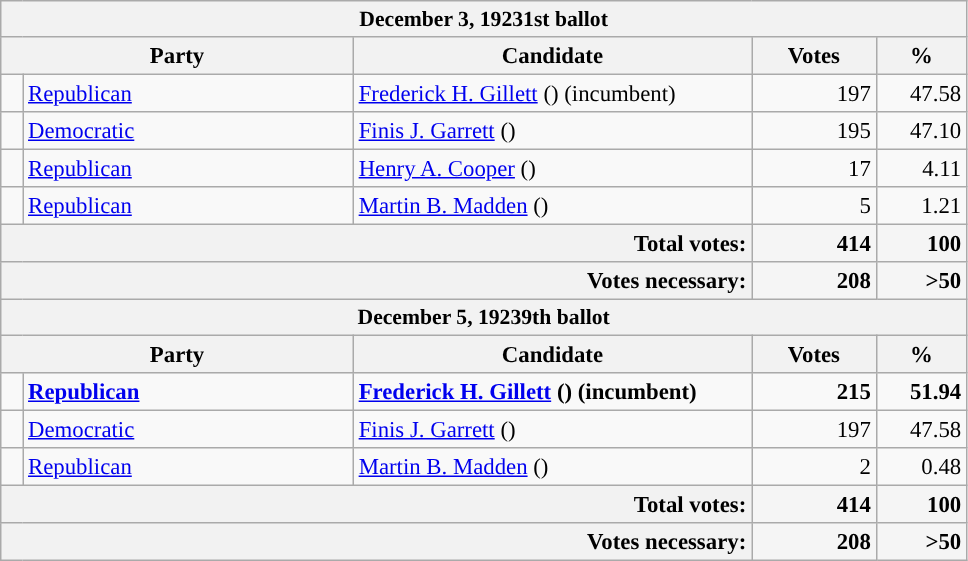<table class="wikitable" style="margin-right:1em; font-size:95%">
<tr>
<th colspan=5 style="font-size:95%">December 3, 19231st ballot</th>
</tr>
<tr>
<th scope="col" colspan="2" style="width: 15em">Party</th>
<th scope="col" style="width: 17em">Candidate</th>
<th scope="col" style="width: 5em">Votes</th>
<th scope="col" style="width: 3.5em">%</th>
</tr>
<tr>
<td style="width: 0.5em; background:"></td>
<td><a href='#'>Republican</a></td>
<td><a href='#'>Frederick H. Gillett</a> () (incumbent)</td>
<td style="text-align:right">197</td>
<td style="text-align:right">47.58</td>
</tr>
<tr>
<td style="background:"></td>
<td><a href='#'>Democratic</a></td>
<td><a href='#'>Finis J. Garrett</a> ()</td>
<td style="text-align:right">195</td>
<td style="text-align:right">47.10</td>
</tr>
<tr>
<td style="background:"></td>
<td><a href='#'>Republican</a></td>
<td><a href='#'>Henry A. Cooper</a> ()</td>
<td style="text-align:right">17</td>
<td style="text-align:right">4.11</td>
</tr>
<tr>
<td style="background:"></td>
<td><a href='#'>Republican</a></td>
<td><a href='#'>Martin B. Madden</a> ()</td>
<td style="text-align:right">5</td>
<td style="text-align:right">1.21</td>
</tr>
<tr>
<th colspan=3 style="text-align:right">Total votes:</th>
<td style="text-align:right; background:#f5f5f5"><strong>414</strong></td>
<td style="text-align:right; background:#f5f5f5"><strong>100</strong></td>
</tr>
<tr>
<th colspan=3 style="text-align:right">Votes necessary:</th>
<td style="text-align:right; background:#f5f5f5"><strong>208</strong></td>
<td style="text-align:right; background:#f5f5f5"><strong>>50</strong></td>
</tr>
<tr>
<th colspan=5 style="font-size:95%">December 5, 19239th ballot</th>
</tr>
<tr>
<th scope="col" colspan="2" style="width: 15em">Party</th>
<th scope="col" style="width: 17em">Candidate</th>
<th scope="col" style="width: 5em">Votes</th>
<th scope="col" style="width: 3.5em">%</th>
</tr>
<tr>
<td style="background:"></td>
<td><strong><a href='#'>Republican</a></strong></td>
<td><strong><a href='#'>Frederick H. Gillett</a> () (incumbent)</strong></td>
<td style="text-align:right"><strong>215</strong></td>
<td style="text-align:right"><strong>51.94</strong></td>
</tr>
<tr>
<td style="background:"></td>
<td><a href='#'>Democratic</a></td>
<td><a href='#'>Finis J. Garrett</a> ()</td>
<td style="text-align:right">197</td>
<td style="text-align:right">47.58</td>
</tr>
<tr>
<td style="background:"></td>
<td><a href='#'>Republican</a></td>
<td><a href='#'>Martin B. Madden</a> ()</td>
<td style="text-align:right">2</td>
<td style="text-align:right">0.48</td>
</tr>
<tr>
<th colspan=3 style="text-align:right">Total votes:</th>
<td style="text-align:right; background:#f5f5f5"><strong>414</strong></td>
<td style="text-align:right; background:#f5f5f5"><strong>100</strong></td>
</tr>
<tr>
<th colspan=3 style="text-align:right">Votes necessary:</th>
<td style="text-align:right; background:#f5f5f5"><strong>208</strong></td>
<td style="text-align:right; background:#f5f5f5"><strong>>50</strong></td>
</tr>
</table>
